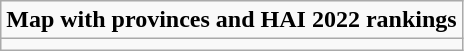<table role= "presentation" class="wikitable mw-collapsible mw-collapsed">
<tr>
<td><strong>Map with provinces and HAI 2022 rankings</strong></td>
</tr>
<tr>
<td></td>
</tr>
</table>
